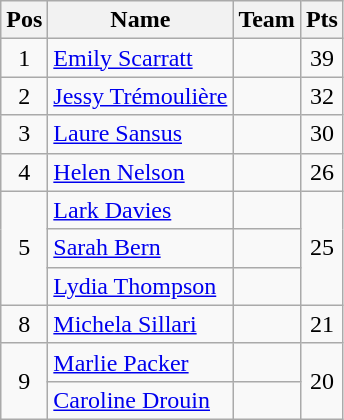<table class="wikitable" style="text-align:center">
<tr>
<th>Pos</th>
<th>Name</th>
<th>Team</th>
<th>Pts</th>
</tr>
<tr>
<td>1</td>
<td align="left"><a href='#'>Emily Scarratt</a></td>
<td align="left"></td>
<td>39</td>
</tr>
<tr>
<td>2</td>
<td align="left"><a href='#'>Jessy Trémoulière</a></td>
<td align="left"></td>
<td>32</td>
</tr>
<tr>
<td>3</td>
<td align="left"><a href='#'>Laure Sansus</a></td>
<td align="left"></td>
<td>30</td>
</tr>
<tr>
<td>4</td>
<td align="left"><a href='#'>Helen Nelson</a></td>
<td align="left"></td>
<td>26</td>
</tr>
<tr>
<td rowspan=3>5</td>
<td align="left"><a href='#'>Lark Davies</a></td>
<td align="left"></td>
<td rowspan=3>25</td>
</tr>
<tr>
<td align="left"><a href='#'>Sarah Bern</a></td>
<td align="left"></td>
</tr>
<tr>
<td align="left"><a href='#'>Lydia Thompson</a></td>
<td align="left"></td>
</tr>
<tr>
<td>8</td>
<td align="left"><a href='#'>Michela Sillari</a></td>
<td align="left"></td>
<td>21</td>
</tr>
<tr>
<td rowspan=3>9</td>
<td align="left"><a href='#'>Marlie Packer</a></td>
<td align="left"></td>
<td rowspan=3>20</td>
</tr>
<tr>
<td align="left"><a href='#'>Caroline Drouin</a></td>
<td align="left"></td>
</tr>
</table>
